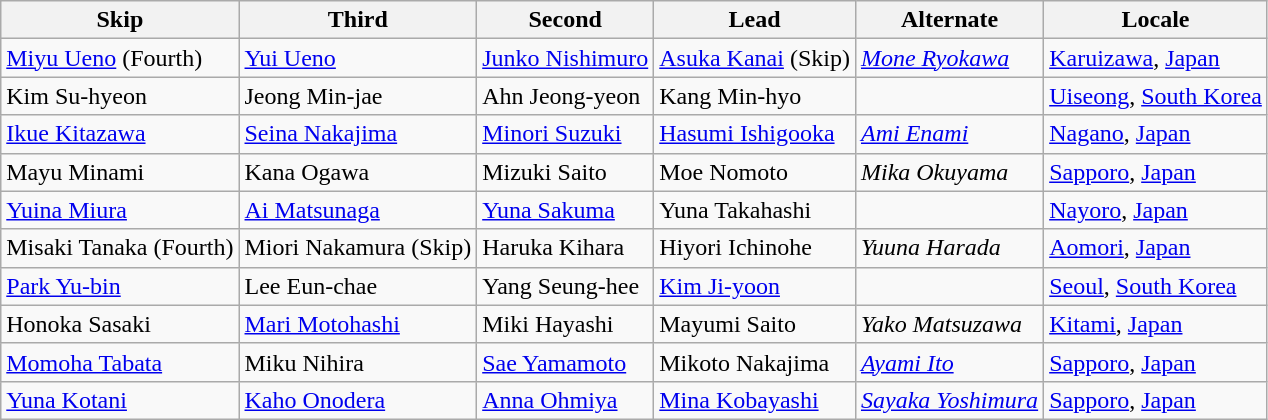<table class=wikitable>
<tr>
<th scope="col">Skip</th>
<th scope="col">Third</th>
<th scope="col">Second</th>
<th scope="col">Lead</th>
<th scope="col">Alternate</th>
<th scope="col">Locale</th>
</tr>
<tr>
<td><a href='#'>Miyu Ueno</a> (Fourth)</td>
<td><a href='#'>Yui Ueno</a></td>
<td><a href='#'>Junko Nishimuro</a></td>
<td><a href='#'>Asuka Kanai</a> (Skip)</td>
<td><em><a href='#'>Mone Ryokawa</a></em></td>
<td> <a href='#'>Karuizawa</a>, <a href='#'>Japan</a></td>
</tr>
<tr>
<td>Kim Su-hyeon</td>
<td>Jeong Min-jae</td>
<td>Ahn Jeong-yeon</td>
<td>Kang Min-hyo</td>
<td></td>
<td> <a href='#'>Uiseong</a>, <a href='#'>South Korea</a></td>
</tr>
<tr>
<td><a href='#'>Ikue Kitazawa</a></td>
<td><a href='#'>Seina Nakajima</a></td>
<td><a href='#'>Minori Suzuki</a></td>
<td><a href='#'>Hasumi Ishigooka</a></td>
<td><em><a href='#'>Ami Enami</a></em></td>
<td> <a href='#'>Nagano</a>, <a href='#'>Japan</a></td>
</tr>
<tr>
<td>Mayu Minami</td>
<td>Kana Ogawa</td>
<td>Mizuki Saito</td>
<td>Moe Nomoto</td>
<td><em>Mika Okuyama</em></td>
<td> <a href='#'>Sapporo</a>, <a href='#'>Japan</a></td>
</tr>
<tr>
<td><a href='#'>Yuina Miura</a></td>
<td><a href='#'>Ai Matsunaga</a></td>
<td><a href='#'>Yuna Sakuma</a></td>
<td>Yuna Takahashi</td>
<td></td>
<td> <a href='#'>Nayoro</a>, <a href='#'>Japan</a></td>
</tr>
<tr>
<td>Misaki Tanaka (Fourth)</td>
<td>Miori Nakamura (Skip)</td>
<td>Haruka Kihara</td>
<td>Hiyori Ichinohe</td>
<td><em>Yuuna Harada</em></td>
<td> <a href='#'>Aomori</a>, <a href='#'>Japan</a></td>
</tr>
<tr>
<td><a href='#'>Park Yu-bin</a></td>
<td>Lee Eun-chae</td>
<td>Yang Seung-hee</td>
<td><a href='#'>Kim Ji-yoon</a></td>
<td></td>
<td> <a href='#'>Seoul</a>, <a href='#'>South Korea</a></td>
</tr>
<tr>
<td>Honoka Sasaki</td>
<td><a href='#'>Mari Motohashi</a></td>
<td>Miki Hayashi</td>
<td>Mayumi Saito</td>
<td><em>Yako Matsuzawa</em></td>
<td> <a href='#'>Kitami</a>, <a href='#'>Japan</a></td>
</tr>
<tr>
<td><a href='#'>Momoha Tabata</a></td>
<td>Miku Nihira</td>
<td><a href='#'>Sae Yamamoto</a></td>
<td>Mikoto Nakajima</td>
<td><em><a href='#'>Ayami Ito</a></em></td>
<td> <a href='#'>Sapporo</a>, <a href='#'>Japan</a></td>
</tr>
<tr>
<td><a href='#'>Yuna Kotani</a></td>
<td><a href='#'>Kaho Onodera</a></td>
<td><a href='#'>Anna Ohmiya</a></td>
<td><a href='#'>Mina Kobayashi</a></td>
<td><em><a href='#'>Sayaka Yoshimura</a></em></td>
<td> <a href='#'>Sapporo</a>, <a href='#'>Japan</a></td>
</tr>
</table>
